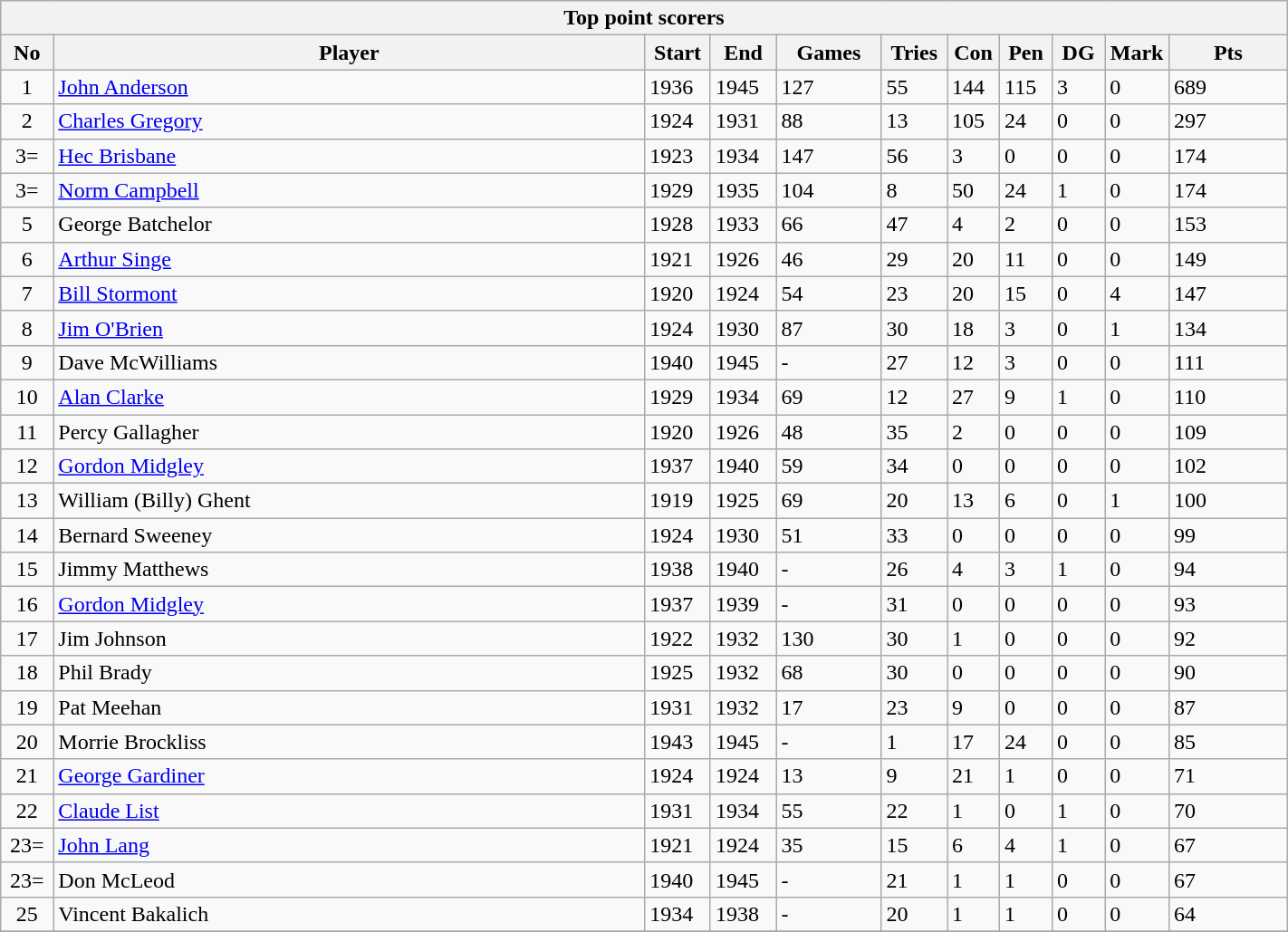<table class="wikitable collapsible sortable" style="text-align:left; font-size:100%; width:75%;">
<tr>
<th colspan="75%">Top point scorers</th>
</tr>
<tr>
<th style="width:4%;">No</th>
<th style="width:45%;">Player</th>
<th style="width:5%;">Start</th>
<th style="width:5%;">End</th>
<th style="width:8%;">Games</th>
<th style="width:5%;">Tries</th>
<th style="width:4%;">Con</th>
<th style="width:4%;">Pen</th>
<th style="width:4%;">DG</th>
<th style="width:4%;">Mark</th>
<th style="width:9%;">Pts<br></th>
</tr>
<tr>
<td style="text-align:center;">1</td>
<td><a href='#'>John Anderson</a></td>
<td>1936</td>
<td>1945</td>
<td>127</td>
<td>55</td>
<td>144</td>
<td>115</td>
<td>3</td>
<td>0</td>
<td>689</td>
</tr>
<tr>
<td style="text-align:center;">2</td>
<td><a href='#'>Charles Gregory</a></td>
<td>1924</td>
<td>1931</td>
<td>88</td>
<td>13</td>
<td>105</td>
<td>24</td>
<td>0</td>
<td>0</td>
<td>297</td>
</tr>
<tr>
<td style="text-align:center;">3=</td>
<td><a href='#'>Hec Brisbane</a></td>
<td>1923</td>
<td>1934</td>
<td>147</td>
<td>56</td>
<td>3</td>
<td>0</td>
<td>0</td>
<td>0</td>
<td>174</td>
</tr>
<tr>
<td style="text-align:center;">3=</td>
<td><a href='#'>Norm Campbell</a></td>
<td>1929</td>
<td>1935</td>
<td>104</td>
<td>8</td>
<td>50</td>
<td>24</td>
<td>1</td>
<td>0</td>
<td>174</td>
</tr>
<tr>
<td style="text-align:center;">5</td>
<td>George Batchelor</td>
<td>1928</td>
<td>1933</td>
<td>66</td>
<td>47</td>
<td>4</td>
<td>2</td>
<td>0</td>
<td>0</td>
<td>153</td>
</tr>
<tr>
<td style="text-align:center;">6</td>
<td><a href='#'>Arthur Singe</a></td>
<td>1921</td>
<td>1926</td>
<td>46</td>
<td>29</td>
<td>20</td>
<td>11</td>
<td>0</td>
<td>0</td>
<td>149</td>
</tr>
<tr>
<td style="text-align:center;">7</td>
<td><a href='#'>Bill Stormont</a></td>
<td>1920</td>
<td>1924</td>
<td>54</td>
<td>23</td>
<td>20</td>
<td>15</td>
<td>0</td>
<td>4</td>
<td>147</td>
</tr>
<tr>
<td style="text-align:center;">8</td>
<td><a href='#'>Jim O'Brien</a></td>
<td>1924</td>
<td>1930</td>
<td>87</td>
<td>30</td>
<td>18</td>
<td>3</td>
<td>0</td>
<td>1</td>
<td>134</td>
</tr>
<tr>
<td style="text-align:center;">9</td>
<td>Dave McWilliams</td>
<td>1940</td>
<td>1945</td>
<td>-</td>
<td>27</td>
<td>12</td>
<td>3</td>
<td>0</td>
<td>0</td>
<td>111</td>
</tr>
<tr>
<td style="text-align:center;">10</td>
<td><a href='#'>Alan Clarke</a></td>
<td>1929</td>
<td>1934</td>
<td>69</td>
<td>12</td>
<td>27</td>
<td>9</td>
<td>1</td>
<td>0</td>
<td>110</td>
</tr>
<tr>
<td style="text-align:center;">11</td>
<td>Percy Gallagher</td>
<td>1920</td>
<td>1926</td>
<td>48</td>
<td>35</td>
<td>2</td>
<td>0</td>
<td>0</td>
<td>0</td>
<td>109</td>
</tr>
<tr>
<td style="text-align:center;">12</td>
<td><a href='#'>Gordon Midgley</a></td>
<td>1937</td>
<td>1940</td>
<td>59</td>
<td>34</td>
<td>0</td>
<td>0</td>
<td>0</td>
<td>0</td>
<td>102</td>
</tr>
<tr>
<td style="text-align:center;">13</td>
<td>William (Billy) Ghent</td>
<td>1919</td>
<td>1925</td>
<td>69</td>
<td>20</td>
<td>13</td>
<td>6</td>
<td>0</td>
<td>1</td>
<td>100</td>
</tr>
<tr>
<td style="text-align:center;">14</td>
<td>Bernard Sweeney</td>
<td>1924</td>
<td>1930</td>
<td>51</td>
<td>33</td>
<td>0</td>
<td>0</td>
<td>0</td>
<td>0</td>
<td>99</td>
</tr>
<tr>
<td style="text-align:center;">15</td>
<td>Jimmy Matthews</td>
<td>1938</td>
<td>1940</td>
<td>-</td>
<td>26</td>
<td>4</td>
<td>3</td>
<td>1</td>
<td>0</td>
<td>94</td>
</tr>
<tr>
<td style="text-align:center;">16</td>
<td><a href='#'>Gordon Midgley</a></td>
<td>1937</td>
<td>1939</td>
<td>-</td>
<td>31</td>
<td>0</td>
<td>0</td>
<td>0</td>
<td>0</td>
<td>93</td>
</tr>
<tr>
<td style="text-align:center;">17</td>
<td>Jim Johnson</td>
<td>1922</td>
<td>1932</td>
<td>130</td>
<td>30</td>
<td>1</td>
<td>0</td>
<td>0</td>
<td>0</td>
<td>92</td>
</tr>
<tr>
<td style="text-align:center;">18</td>
<td>Phil Brady</td>
<td>1925</td>
<td>1932</td>
<td>68</td>
<td>30</td>
<td>0</td>
<td>0</td>
<td>0</td>
<td>0</td>
<td>90</td>
</tr>
<tr>
<td style="text-align:center;">19</td>
<td>Pat Meehan</td>
<td>1931</td>
<td>1932</td>
<td>17</td>
<td>23</td>
<td>9</td>
<td>0</td>
<td>0</td>
<td>0</td>
<td>87</td>
</tr>
<tr>
<td style="text-align:center;">20</td>
<td>Morrie Brockliss</td>
<td>1943</td>
<td>1945</td>
<td>-</td>
<td>1</td>
<td>17</td>
<td>24</td>
<td>0</td>
<td>0</td>
<td>85</td>
</tr>
<tr>
<td style="text-align:center;">21</td>
<td><a href='#'>George Gardiner</a></td>
<td>1924</td>
<td>1924</td>
<td>13</td>
<td>9</td>
<td>21</td>
<td>1</td>
<td>0</td>
<td>0</td>
<td>71</td>
</tr>
<tr>
<td style="text-align:center;">22</td>
<td><a href='#'>Claude List</a></td>
<td>1931</td>
<td>1934</td>
<td>55</td>
<td>22</td>
<td>1</td>
<td>0</td>
<td>1</td>
<td>0</td>
<td>70</td>
</tr>
<tr>
<td style="text-align:center;">23=</td>
<td><a href='#'>John Lang</a></td>
<td>1921</td>
<td>1924</td>
<td>35</td>
<td>15</td>
<td>6</td>
<td>4</td>
<td>1</td>
<td>0</td>
<td>67</td>
</tr>
<tr>
<td style="text-align:center;">23=</td>
<td>Don McLeod</td>
<td>1940</td>
<td>1945</td>
<td>-</td>
<td>21</td>
<td>1</td>
<td>1</td>
<td>0</td>
<td>0</td>
<td>67</td>
</tr>
<tr>
<td style="text-align:center;">25</td>
<td>Vincent Bakalich</td>
<td>1934</td>
<td>1938</td>
<td>-</td>
<td>20</td>
<td>1</td>
<td>1</td>
<td>0</td>
<td>0</td>
<td>64</td>
</tr>
<tr>
</tr>
</table>
